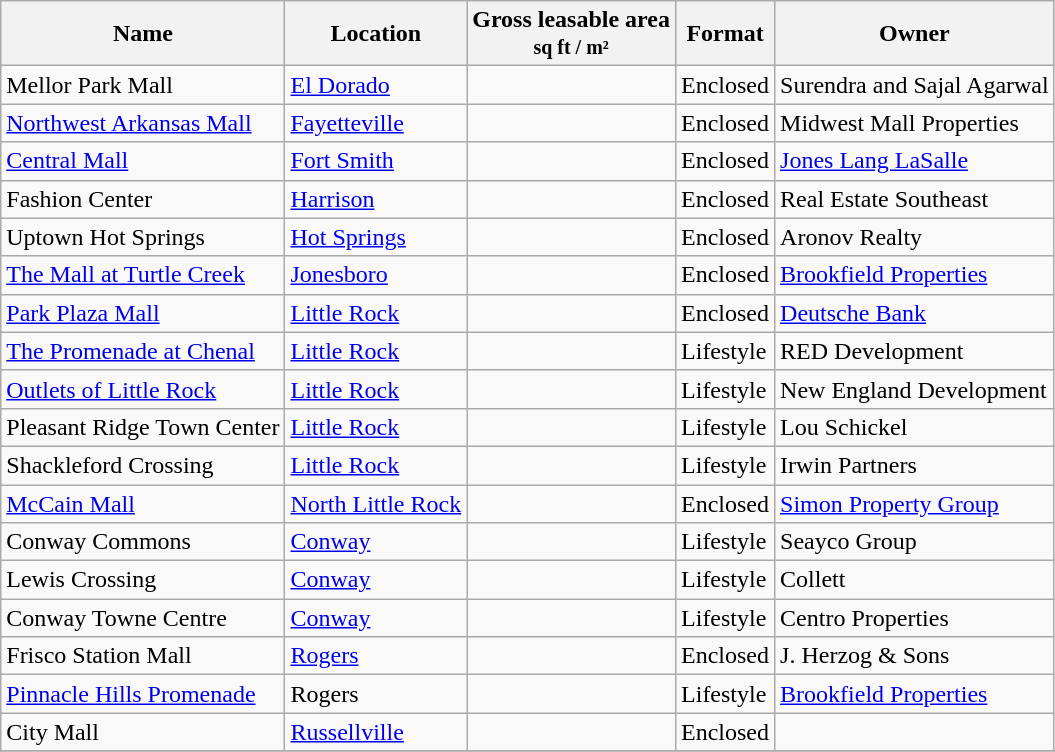<table class="wikitable sortable">
<tr>
<th>Name</th>
<th>Location</th>
<th class="unsortable">Gross leasable area<br><small>sq ft / m²</small></th>
<th class="unsortable">Format</th>
<th class="unsortable">Owner</th>
</tr>
<tr>
<td>Mellor Park Mall</td>
<td><a href='#'>El Dorado</a></td>
<td></td>
<td>Enclosed</td>
<td>Surendra and Sajal Agarwal</td>
</tr>
<tr>
<td><a href='#'>Northwest Arkansas Mall</a></td>
<td><a href='#'>Fayetteville</a></td>
<td></td>
<td>Enclosed</td>
<td>Midwest Mall Properties</td>
</tr>
<tr>
<td><a href='#'>Central Mall</a></td>
<td><a href='#'>Fort Smith</a></td>
<td></td>
<td>Enclosed</td>
<td><a href='#'>Jones Lang LaSalle</a></td>
</tr>
<tr>
<td>Fashion Center</td>
<td><a href='#'>Harrison</a></td>
<td></td>
<td>Enclosed</td>
<td>Real Estate Southeast</td>
</tr>
<tr>
<td>Uptown Hot Springs</td>
<td><a href='#'>Hot Springs</a></td>
<td></td>
<td>Enclosed</td>
<td>Aronov Realty</td>
</tr>
<tr>
<td><a href='#'>The Mall at Turtle Creek</a></td>
<td><a href='#'>Jonesboro</a></td>
<td></td>
<td>Enclosed</td>
<td><a href='#'>Brookfield Properties</a></td>
</tr>
<tr>
<td><a href='#'>Park Plaza Mall</a></td>
<td><a href='#'>Little Rock</a></td>
<td></td>
<td>Enclosed</td>
<td><a href='#'>Deutsche Bank</a></td>
</tr>
<tr>
<td><a href='#'>The Promenade at Chenal</a></td>
<td><a href='#'>Little Rock</a></td>
<td></td>
<td>Lifestyle</td>
<td>RED Development</td>
</tr>
<tr>
<td><a href='#'>Outlets of Little Rock</a></td>
<td><a href='#'>Little Rock</a></td>
<td></td>
<td>Lifestyle</td>
<td>New England Development</td>
</tr>
<tr>
<td>Pleasant Ridge Town Center</td>
<td><a href='#'>Little Rock</a></td>
<td></td>
<td>Lifestyle</td>
<td>Lou Schickel</td>
</tr>
<tr>
<td>Shackleford Crossing</td>
<td><a href='#'>Little Rock</a></td>
<td></td>
<td>Lifestyle</td>
<td>Irwin Partners</td>
</tr>
<tr>
<td><a href='#'>McCain Mall</a></td>
<td><a href='#'>North Little Rock</a></td>
<td></td>
<td>Enclosed</td>
<td><a href='#'>Simon Property Group</a></td>
</tr>
<tr>
<td>Conway Commons</td>
<td><a href='#'>Conway</a></td>
<td></td>
<td>Lifestyle</td>
<td>Seayco Group</td>
</tr>
<tr>
<td>Lewis Crossing</td>
<td><a href='#'>Conway</a></td>
<td></td>
<td>Lifestyle</td>
<td>Collett</td>
</tr>
<tr>
<td>Conway Towne Centre</td>
<td><a href='#'>Conway</a></td>
<td></td>
<td>Lifestyle</td>
<td>Centro Properties</td>
</tr>
<tr>
<td>Frisco Station Mall</td>
<td><a href='#'>Rogers</a></td>
<td></td>
<td>Enclosed</td>
<td>J. Herzog & Sons</td>
</tr>
<tr>
<td><a href='#'>Pinnacle Hills Promenade</a></td>
<td>Rogers</td>
<td></td>
<td>Lifestyle</td>
<td><a href='#'>Brookfield Properties</a></td>
</tr>
<tr>
<td>City Mall</td>
<td><a href='#'>Russellville</a></td>
<td></td>
<td>Enclosed</td>
<td></td>
</tr>
<tr>
</tr>
</table>
